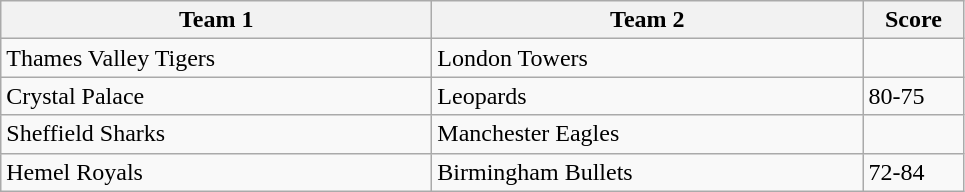<table class="wikitable" style="font-size: 100%">
<tr>
<th width=280>Team 1</th>
<th width=280>Team 2</th>
<th width=60>Score</th>
</tr>
<tr>
<td>Thames Valley Tigers</td>
<td>London Towers</td>
<td></td>
</tr>
<tr>
<td>Crystal Palace</td>
<td>Leopards</td>
<td>80-75</td>
</tr>
<tr>
<td>Sheffield Sharks</td>
<td>Manchester Eagles</td>
<td></td>
</tr>
<tr>
<td>Hemel Royals</td>
<td>Birmingham Bullets</td>
<td>72-84</td>
</tr>
</table>
